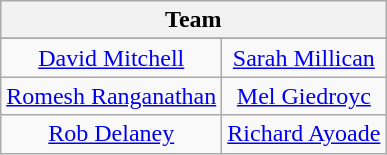<table class="wikitable" style="text-align:center">
<tr>
<th colspan="2" scope="col">Team</th>
</tr>
<tr>
</tr>
<tr>
<td><a href='#'>David Mitchell</a></td>
<td><a href='#'>Sarah Millican</a></td>
</tr>
<tr>
<td><a href='#'>Romesh Ranganathan</a></td>
<td><a href='#'>Mel Giedroyc</a></td>
</tr>
<tr>
<td><a href='#'>Rob Delaney</a></td>
<td><a href='#'>Richard Ayoade</a></td>
</tr>
</table>
